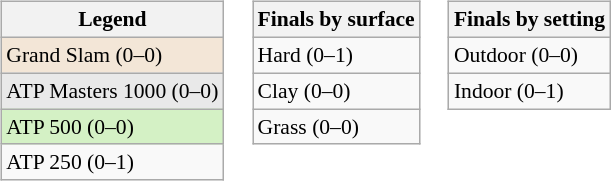<table>
<tr valign=top>
<td><br><table class="wikitable" style=font-size:90%>
<tr>
<th>Legend</th>
</tr>
<tr style="background:#f3e6d7;">
<td>Grand Slam (0–0)</td>
</tr>
<tr style="background:#e9e9e9;">
<td>ATP Masters 1000 (0–0)</td>
</tr>
<tr style="background:#d4f1c5;">
<td>ATP 500 (0–0)</td>
</tr>
<tr>
<td>ATP 250 (0–1)</td>
</tr>
</table>
</td>
<td><br><table class="wikitable" style=font-size:90%>
<tr>
<th>Finals by surface</th>
</tr>
<tr>
<td>Hard (0–1)</td>
</tr>
<tr>
<td>Clay (0–0)</td>
</tr>
<tr>
<td>Grass (0–0)</td>
</tr>
</table>
</td>
<td><br><table class="wikitable" style=font-size:90%>
<tr>
<th>Finals by setting</th>
</tr>
<tr>
<td>Outdoor (0–0)</td>
</tr>
<tr>
<td>Indoor (0–1)</td>
</tr>
</table>
</td>
</tr>
</table>
